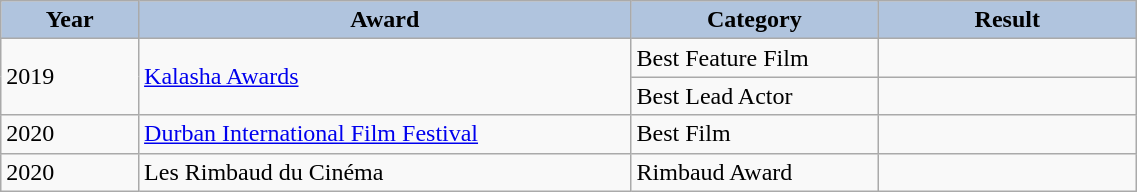<table class="wikitable" width="60%">
<tr>
<th style="width:10pt; background:LightSteelBlue;">Year</th>
<th style="width:100pt; background:LightSteelBlue;">Award</th>
<th style="width:40pt; background:LightSteelBlue;">Category</th>
<th style="width:50pt; background:LightSteelBlue;">Result</th>
</tr>
<tr>
<td rowspan="2">2019</td>
<td rowspan="2"><a href='#'>Kalasha Awards</a></td>
<td>Best Feature Film</td>
<td></td>
</tr>
<tr>
<td>Best Lead Actor</td>
<td></td>
</tr>
<tr>
<td rowspan="1">2020</td>
<td rowspan="1"><a href='#'>Durban International Film Festival</a></td>
<td>Best Film</td>
<td></td>
</tr>
<tr>
<td rowspan="1">2020</td>
<td rowspan="1">Les Rimbaud du Cinéma</td>
<td>Rimbaud Award</td>
<td></td>
</tr>
</table>
